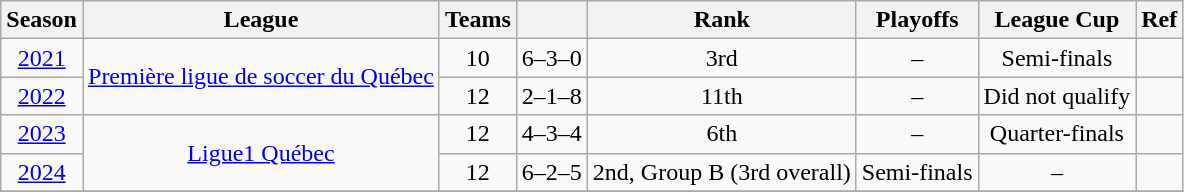<table class="wikitable" style="text-align: center;">
<tr>
<th>Season</th>
<th>League</th>
<th>Teams</th>
<th></th>
<th>Rank</th>
<th>Playoffs</th>
<th>League Cup</th>
<th>Ref</th>
</tr>
<tr>
<td><a href='#'>2021</a></td>
<td rowspan="2"><a href='#'>Première ligue de soccer du Québec</a></td>
<td>10</td>
<td>6–3–0</td>
<td>3rd</td>
<td>–</td>
<td>Semi-finals</td>
<td></td>
</tr>
<tr>
<td><a href='#'>2022</a></td>
<td>12</td>
<td>2–1–8</td>
<td>11th</td>
<td>–</td>
<td>Did not qualify</td>
<td></td>
</tr>
<tr>
<td><a href='#'>2023</a></td>
<td rowspan="2"><a href='#'>Ligue1 Québec</a></td>
<td>12</td>
<td>4–3–4</td>
<td>6th</td>
<td>–</td>
<td>Quarter-finals</td>
<td></td>
</tr>
<tr>
<td><a href='#'>2024</a></td>
<td>12</td>
<td>6–2–5</td>
<td>2nd, Group B (3rd overall)</td>
<td>Semi-finals</td>
<td>–</td>
<td></td>
</tr>
<tr>
</tr>
</table>
